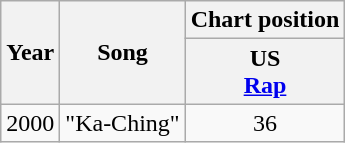<table class="wikitable" style="text-align:center">
<tr>
<th rowspan="2">Year</th>
<th rowspan="2">Song</th>
<th>Chart position</th>
</tr>
<tr>
<th>US<br><a href='#'>Rap</a></th>
</tr>
<tr>
<td>2000</td>
<td>"Ka-Ching"</td>
<td>36</td>
</tr>
</table>
